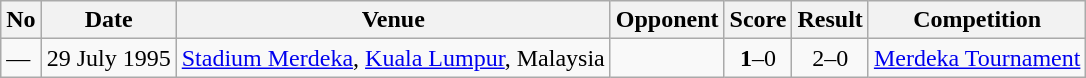<table class="wikitable" style="font-size:100%;">
<tr>
<th>No</th>
<th>Date</th>
<th>Venue</th>
<th>Opponent</th>
<th>Score</th>
<th>Result</th>
<th>Competition</th>
</tr>
<tr>
<td>—</td>
<td>29 July 1995</td>
<td><a href='#'>Stadium Merdeka</a>, <a href='#'>Kuala Lumpur</a>, Malaysia</td>
<td></td>
<td align=center><strong>1</strong>–0</td>
<td align=center>2–0</td>
<td><a href='#'>Merdeka Tournament</a></td>
</tr>
</table>
